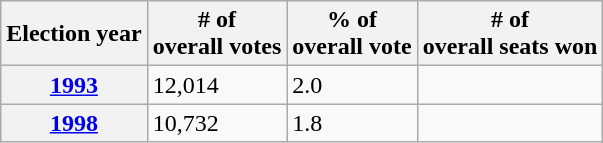<table class=wikitable>
<tr>
<th>Election year</th>
<th># of<br>overall votes</th>
<th>% of<br>overall vote</th>
<th># of<br>overall seats won</th>
</tr>
<tr>
<th><a href='#'>1993</a></th>
<td>12,014</td>
<td>2.0</td>
<td></td>
</tr>
<tr>
<th><a href='#'>1998</a></th>
<td>10,732</td>
<td>1.8</td>
<td></td>
</tr>
</table>
